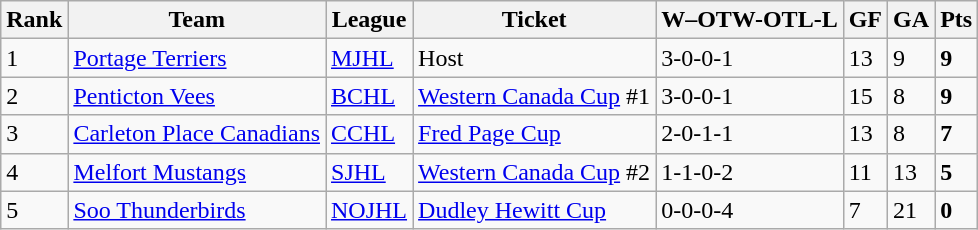<table class="wikitable">
<tr>
<th>Rank</th>
<th>Team</th>
<th>League</th>
<th>Ticket</th>
<th>W–OTW-OTL-L</th>
<th>GF</th>
<th>GA</th>
<th>Pts</th>
</tr>
<tr>
<td>1</td>
<td><a href='#'>Portage Terriers</a></td>
<td><a href='#'>MJHL</a></td>
<td>Host</td>
<td>3-0-0-1</td>
<td>13</td>
<td>9</td>
<td><strong>9</strong></td>
</tr>
<tr>
<td>2</td>
<td><a href='#'>Penticton Vees</a></td>
<td><a href='#'>BCHL</a></td>
<td><a href='#'>Western Canada Cup</a> #1</td>
<td>3-0-0-1</td>
<td>15</td>
<td>8</td>
<td><strong>9</strong></td>
</tr>
<tr>
<td>3</td>
<td><a href='#'>Carleton Place Canadians</a></td>
<td><a href='#'>CCHL</a></td>
<td><a href='#'>Fred Page Cup</a></td>
<td>2-0-1-1</td>
<td>13</td>
<td>8</td>
<td><strong>7</strong></td>
</tr>
<tr>
<td>4</td>
<td><a href='#'>Melfort Mustangs</a></td>
<td><a href='#'>SJHL</a></td>
<td><a href='#'>Western Canada Cup</a> #2</td>
<td>1-1-0-2</td>
<td>11</td>
<td>13</td>
<td><strong>5</strong></td>
</tr>
<tr>
<td>5</td>
<td><a href='#'>Soo Thunderbirds</a></td>
<td><a href='#'>NOJHL</a></td>
<td><a href='#'>Dudley Hewitt Cup</a></td>
<td>0-0-0-4</td>
<td>7</td>
<td>21</td>
<td><strong>0</strong></td>
</tr>
</table>
